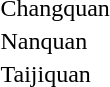<table>
<tr>
<td>Changquan<br></td>
<td></td>
<td></td>
<td></td>
</tr>
<tr>
<td rowspan=3>Nanquan<br></td>
<td rowspan=3></td>
<td rowspan=3></td>
<td></td>
</tr>
<tr>
<td></td>
</tr>
<tr>
<td></td>
</tr>
<tr>
<td rowspan=2>Taijiquan<br></td>
<td rowspan=2></td>
<td rowspan=2></td>
<td></td>
</tr>
<tr>
<td></td>
</tr>
</table>
